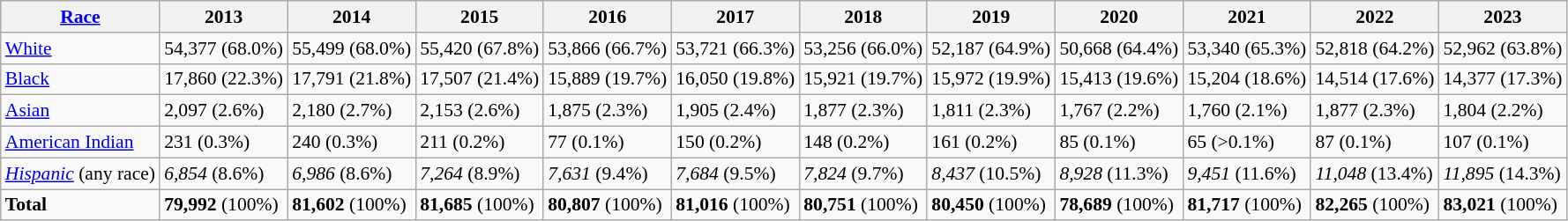<table class="wikitable" style="font-size: 90%;">
<tr>
<th><a href='#'>Race</a></th>
<th>2013</th>
<th>2014</th>
<th>2015</th>
<th>2016</th>
<th>2017</th>
<th>2018</th>
<th>2019</th>
<th>2020</th>
<th>2021</th>
<th>2022</th>
<th>2023</th>
</tr>
<tr>
<td><a href='#'>White</a></td>
<td>54,377 (68.0%)</td>
<td>55,499 (68.0%)</td>
<td>55,420 (67.8%)</td>
<td>53,866 (66.7%)</td>
<td>53,721 (66.3%)</td>
<td>53,256 (66.0%)</td>
<td>52,187 (64.9%)</td>
<td>50,668 (64.4%)</td>
<td>53,340 (65.3%)</td>
<td>52,818 (64.2%)</td>
<td>52,962 (63.8%)</td>
</tr>
<tr>
<td><a href='#'>Black</a></td>
<td>17,860 (22.3%)</td>
<td>17,791 (21.8%)</td>
<td>17,507 (21.4%)</td>
<td>15,889 (19.7%)</td>
<td>16,050 (19.8%)</td>
<td>15,921 (19.7%)</td>
<td>15,972 (19.9%)</td>
<td>15,413 (19.6%)</td>
<td>15,204 (18.6%)</td>
<td>14,514 (17.6%)</td>
<td>14,377 (17.3%)</td>
</tr>
<tr>
<td><a href='#'>Asian</a></td>
<td>2,097 (2.6%)</td>
<td>2,180 (2.7%)</td>
<td>2,153 (2.6%)</td>
<td>1,875 (2.3%)</td>
<td>1,905 (2.4%)</td>
<td>1,877 (2.3%)</td>
<td>1,811 (2.3%)</td>
<td>1,767 (2.2%)</td>
<td>1,760 (2.1%)</td>
<td>1,877 (2.3%)</td>
<td>1,804 (2.2%)</td>
</tr>
<tr>
<td><a href='#'>American Indian</a></td>
<td>231 (0.3%)</td>
<td>240 (0.3%)</td>
<td>211 (0.2%)</td>
<td>77 (0.1%)</td>
<td>150 (0.2%)</td>
<td>148 (0.2%)</td>
<td>161 (0.2%)</td>
<td>85 (0.1%)</td>
<td>65 (>0.1%)</td>
<td>87 (0.1%)</td>
<td>107 (0.1%)</td>
</tr>
<tr>
<td><em><a href='#'>Hispanic</a></em> (any race)</td>
<td><em>6,854</em> (8.6%)</td>
<td><em>6,986</em> (8.6%)</td>
<td><em>7,264</em> (8.9%)</td>
<td><em>7,631</em> (9.4%)</td>
<td><em>7,684</em> (9.5%)</td>
<td><em>7,824</em> (9.7%)</td>
<td><em>8,437</em> (10.5%)</td>
<td><em>8,928</em> (11.3%)</td>
<td><em>9,451</em> (11.6%)</td>
<td><em>11,048</em> (13.4%)</td>
<td><em>11,895</em> (14.3%)</td>
</tr>
<tr>
<td><strong>Total</strong></td>
<td><strong>79,992</strong> (100%)</td>
<td><strong>81,602</strong> (100%)</td>
<td><strong>81,685</strong> (100%)</td>
<td><strong>80,807</strong> (100%)</td>
<td><strong>81,016</strong> (100%)</td>
<td><strong>80,751</strong> (100%)</td>
<td><strong>80,450</strong> (100%)</td>
<td><strong>78,689</strong> (100%)</td>
<td><strong>81,717</strong> (100%)</td>
<td><strong>82,265</strong> (100%)</td>
<td><strong>83,021</strong> (100%)</td>
</tr>
</table>
